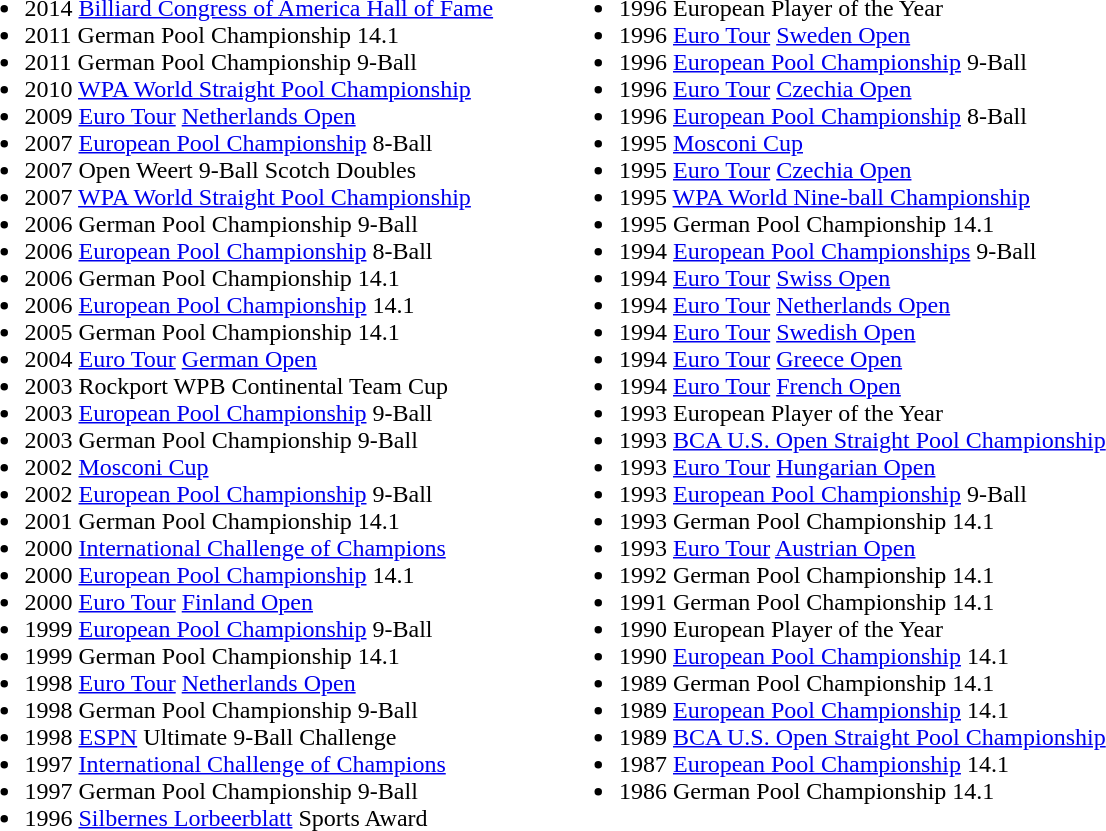<table>
<tr>
<td valign="top"><br><ul><li>2014 <a href='#'>Billiard Congress of America Hall of Fame</a></li><li>2011 German Pool Championship 14.1</li><li>2011 German Pool Championship 9-Ball</li><li>2010 <a href='#'>WPA World Straight Pool Championship</a></li><li>2009 <a href='#'>Euro Tour</a> <a href='#'>Netherlands Open</a></li><li>2007 <a href='#'>European Pool Championship</a> 8-Ball</li><li>2007 Open Weert 9-Ball Scotch Doubles</li><li>2007 <a href='#'>WPA World Straight Pool Championship</a></li><li>2006 German Pool Championship 9-Ball</li><li>2006 <a href='#'>European Pool Championship</a> 8-Ball</li><li>2006 German Pool Championship 14.1</li><li>2006 <a href='#'>European Pool Championship</a> 14.1</li><li>2005 German Pool Championship 14.1</li><li>2004 <a href='#'>Euro Tour</a> <a href='#'>German Open</a></li><li>2003 Rockport WPB Continental Team Cup</li><li>2003 <a href='#'>European Pool Championship</a> 9-Ball</li><li>2003 German Pool Championship 9-Ball</li><li>2002 <a href='#'>Mosconi Cup</a></li><li>2002 <a href='#'>European Pool Championship</a> 9-Ball</li><li>2001 German Pool Championship 14.1</li><li>2000 <a href='#'>International Challenge of Champions</a></li><li>2000 <a href='#'>European Pool Championship</a> 14.1</li><li>2000 <a href='#'>Euro Tour</a> <a href='#'>Finland Open</a></li><li>1999 <a href='#'>European Pool Championship</a> 9-Ball</li><li>1999 German Pool Championship 14.1</li><li>1998 <a href='#'>Euro Tour</a> <a href='#'>Netherlands Open</a></li><li>1998 German Pool Championship 9-Ball</li><li>1998 <a href='#'>ESPN</a> Ultimate 9-Ball Challenge</li><li>1997 <a href='#'>International Challenge of Champions</a></li><li>1997 German Pool Championship 9-Ball</li><li>1996 <a href='#'>Silbernes Lorbeerblatt</a> Sports Award</li></ul></td>
<td width="5%"></td>
<td valign="top"><br><ul><li>1996 European Player of the Year</li><li>1996 <a href='#'>Euro Tour</a> <a href='#'>Sweden Open</a></li><li>1996 <a href='#'>European Pool Championship</a> 9-Ball</li><li>1996 <a href='#'>Euro Tour</a> <a href='#'>Czechia Open</a></li><li>1996 <a href='#'>European Pool Championship</a> 8-Ball</li><li>1995 <a href='#'>Mosconi Cup</a></li><li>1995 <a href='#'>Euro Tour</a> <a href='#'>Czechia Open</a></li><li>1995 <a href='#'>WPA World Nine-ball Championship</a></li><li>1995 German Pool Championship 14.1</li><li>1994 <a href='#'>European Pool Championships</a> 9-Ball</li><li>1994 <a href='#'>Euro Tour</a> <a href='#'>Swiss Open</a></li><li>1994 <a href='#'>Euro Tour</a> <a href='#'>Netherlands Open</a></li><li>1994 <a href='#'>Euro Tour</a> <a href='#'>Swedish Open</a></li><li>1994 <a href='#'>Euro Tour</a> <a href='#'>Greece Open</a></li><li>1994 <a href='#'>Euro Tour</a> <a href='#'>French Open</a></li><li>1993 European Player of the Year</li><li>1993 <a href='#'>BCA U.S. Open Straight Pool Championship</a></li><li>1993 <a href='#'>Euro Tour</a> <a href='#'>Hungarian Open</a></li><li>1993 <a href='#'>European Pool Championship</a> 9-Ball</li><li>1993 German Pool Championship 14.1</li><li>1993 <a href='#'>Euro Tour</a> <a href='#'>Austrian Open</a></li><li>1992 German Pool Championship 14.1</li><li>1991 German Pool Championship 14.1</li><li>1990 European Player of the Year</li><li>1990 <a href='#'>European Pool Championship</a> 14.1</li><li>1989 German Pool Championship 14.1</li><li>1989 <a href='#'>European Pool Championship</a> 14.1</li><li>1989 <a href='#'>BCA U.S. Open Straight Pool Championship</a></li><li>1987 <a href='#'>European Pool Championship</a> 14.1</li><li>1986 German Pool Championship 14.1</li></ul></td>
</tr>
</table>
